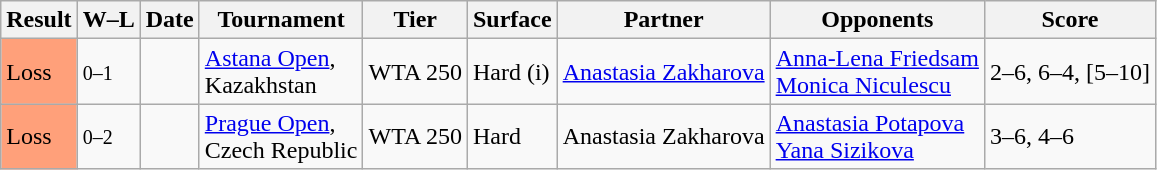<table class="sortable wikitable">
<tr>
<th>Result</th>
<th class="unsortable">W–L</th>
<th>Date</th>
<th>Tournament</th>
<th>Tier</th>
<th>Surface</th>
<th>Partner</th>
<th>Opponents</th>
<th class="unsortable">Score</th>
</tr>
<tr>
<td style="background:#ffa07a;">Loss</td>
<td><small>0–1</small></td>
<td><a href='#'></a></td>
<td><a href='#'>Astana Open</a>, <br>Kazakhstan</td>
<td>WTA 250</td>
<td>Hard (i)</td>
<td> <a href='#'>Anastasia Zakharova</a></td>
<td> <a href='#'>Anna-Lena Friedsam</a> <br>  <a href='#'>Monica Niculescu</a></td>
<td>2–6, 6–4, [5–10]</td>
</tr>
<tr>
<td style="background:#ffa07a;">Loss</td>
<td><small>0–2</small></td>
<td><a href='#'></a></td>
<td><a href='#'>Prague Open</a>, <br>Czech Republic</td>
<td>WTA 250</td>
<td>Hard</td>
<td> Anastasia Zakharova</td>
<td> <a href='#'>Anastasia Potapova</a> <br>  <a href='#'>Yana Sizikova</a></td>
<td>3–6, 4–6</td>
</tr>
</table>
